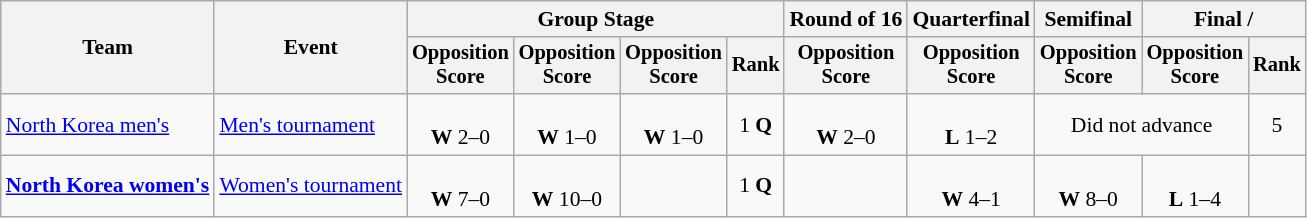<table class=wikitable style=font-size:90%;text-align:center>
<tr>
<th rowspan=2>Team</th>
<th rowspan=2>Event</th>
<th colspan="4">Group Stage</th>
<th>Round of 16</th>
<th>Quarterfinal</th>
<th>Semifinal</th>
<th colspan=2>Final / </th>
</tr>
<tr style=font-size:95%>
<th>Opposition<br>Score</th>
<th>Opposition<br>Score</th>
<th>Opposition<br>Score</th>
<th>Rank</th>
<th>Opposition<br>Score</th>
<th>Opposition<br>Score</th>
<th>Opposition<br>Score</th>
<th>Opposition<br>Score</th>
<th>Rank</th>
</tr>
<tr>
<td align=left><a href='#'>North Korea men's</a></td>
<td align=left><a href='#'>Men's tournament</a></td>
<td><br> <strong>W</strong> 2–0</td>
<td><br> <strong>W</strong> 1–0</td>
<td><br> <strong>W</strong> 1–0</td>
<td>1 <strong>Q</strong></td>
<td><br> <strong>W</strong> 2–0</td>
<td><br> <strong>L</strong> 1–2</td>
<td colspan="2">Did not advance</td>
<td>5</td>
</tr>
<tr>
<td align=left><strong><a href='#'>North Korea women's</a></strong></td>
<td align=left><a href='#'>Women's tournament</a></td>
<td><br> <strong>W</strong> 7–0</td>
<td><br> <strong>W</strong> 10–0</td>
<td></td>
<td>1 <strong>Q</strong></td>
<td></td>
<td><br> <strong>W</strong> 4–1</td>
<td><br> <strong>W</strong> 8–0</td>
<td><br> <strong>L</strong> 1–4</td>
<td></td>
</tr>
</table>
